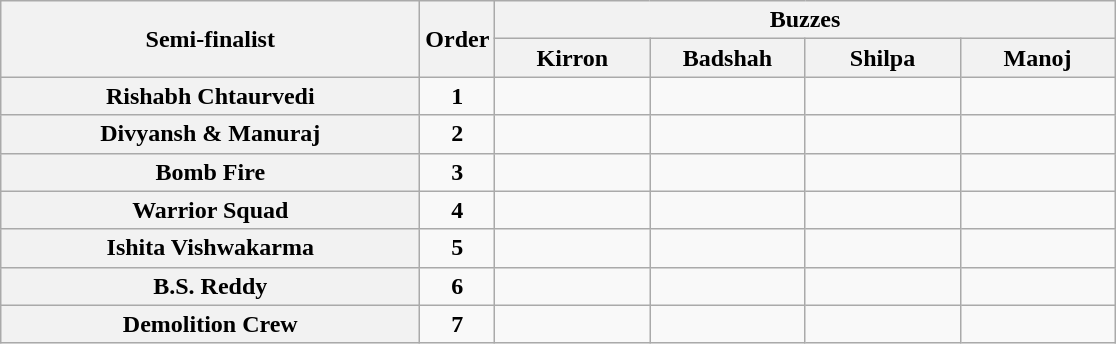<table class="wikitable plainrowheaders sortable" style="text-align:center;">
<tr>
<th rowspan="2" class="unsortable" scope="col" style="width:17em;">Semi-finalist</th>
<th rowspan="2" scope="col" style="width:1em;">Order</th>
<th colspan="4" class="unsortable" scope="col" style="width:24em;"><strong>Buzzes</strong></th>
</tr>
<tr>
<th scope="col" class="unsortable" style="width:6em;">Kirron</th>
<th scope="col" class="unsortable" style="width:6em;">Badshah</th>
<th scope="col" class="unsortable" style="width:6em;">Shilpa</th>
<th scope="col" class="unsortable" style="width:6em;">Manoj</th>
</tr>
<tr>
<th scope="row"><strong>Rishabh Chtaurvedi</strong></th>
<td><strong>1</strong></td>
<td></td>
<td></td>
<td></td>
<td></td>
</tr>
<tr>
<th scope="row"><strong>Divyansh & Manuraj</strong></th>
<td><strong>2</strong></td>
<td></td>
<td></td>
<td></td>
<td></td>
</tr>
<tr>
<th scope="row"><strong>Bomb Fire</strong></th>
<td><strong>3</strong></td>
<td></td>
<td></td>
<td></td>
<td></td>
</tr>
<tr>
<th scope="row"><strong>Warrior Squad</strong></th>
<td><strong>4</strong></td>
<td></td>
<td></td>
<td></td>
<td></td>
</tr>
<tr>
<th scope="row"><strong>Ishita Vishwakarma</strong></th>
<td><strong>5</strong></td>
<td></td>
<td></td>
<td></td>
<td></td>
</tr>
<tr>
<th scope="row"><strong>B.S. Reddy</strong></th>
<td><strong>6</strong></td>
<td></td>
<td></td>
<td></td>
<td></td>
</tr>
<tr>
<th scope="row"><strong>Demolition Crew</strong></th>
<td><strong>7</strong></td>
<td></td>
<td></td>
<td></td>
<td></td>
</tr>
</table>
